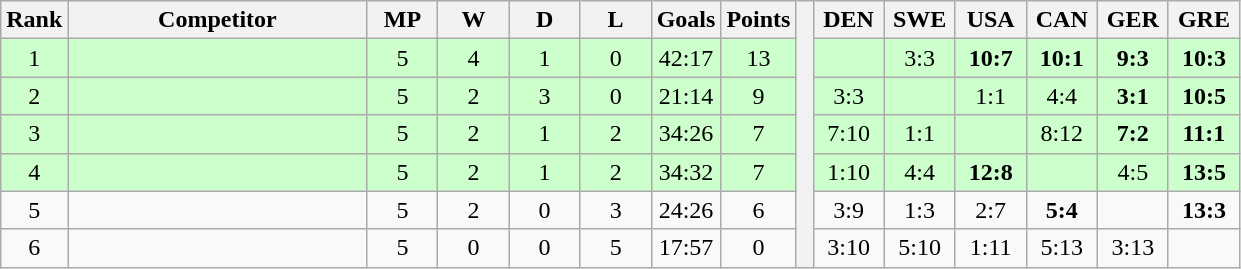<table class="wikitable" style="text-align:center">
<tr>
<th>Rank</th>
<th style="width:12em">Competitor</th>
<th style="width:2.5em">MP</th>
<th style="width:2.5em">W</th>
<th style="width:2.5em">D</th>
<th style="width:2.5em">L</th>
<th>Goals</th>
<th>Points</th>
<th rowspan="7"> </th>
<th style="width:2.5em">DEN</th>
<th style="width:2.5em">SWE</th>
<th style="width:2.5em">USA</th>
<th style="width:2.5em">CAN</th>
<th style="width:2.5em">GER</th>
<th style="width:2.5em">GRE</th>
</tr>
<tr style="background:#cfc;">
<td>1</td>
<td style="text-align:left"></td>
<td>5</td>
<td>4</td>
<td>1</td>
<td>0</td>
<td>42:17</td>
<td>13</td>
<td></td>
<td>3:3</td>
<td><strong>10:7</strong></td>
<td><strong>10:1</strong></td>
<td><strong>9:3</strong></td>
<td><strong>10:3</strong></td>
</tr>
<tr style="background:#cfc;">
<td>2</td>
<td style="text-align:left"></td>
<td>5</td>
<td>2</td>
<td>3</td>
<td>0</td>
<td>21:14</td>
<td>9</td>
<td>3:3</td>
<td></td>
<td>1:1</td>
<td>4:4</td>
<td><strong>3:1</strong></td>
<td><strong>10:5</strong></td>
</tr>
<tr style="background:#cfc;">
<td>3</td>
<td style="text-align:left"></td>
<td>5</td>
<td>2</td>
<td>1</td>
<td>2</td>
<td>34:26</td>
<td>7</td>
<td>7:10</td>
<td>1:1</td>
<td></td>
<td>8:12</td>
<td><strong>7:2</strong></td>
<td><strong>11:1</strong></td>
</tr>
<tr style="background:#cfc;">
<td>4</td>
<td style="text-align:left"></td>
<td>5</td>
<td>2</td>
<td>1</td>
<td>2</td>
<td>34:32</td>
<td>7</td>
<td>1:10</td>
<td>4:4</td>
<td><strong>12:8</strong></td>
<td></td>
<td>4:5</td>
<td><strong>13:5</strong></td>
</tr>
<tr>
<td>5</td>
<td style="text-align:left"></td>
<td>5</td>
<td>2</td>
<td>0</td>
<td>3</td>
<td>24:26</td>
<td>6</td>
<td>3:9</td>
<td>1:3</td>
<td>2:7</td>
<td><strong>5:4</strong></td>
<td></td>
<td><strong>13:3</strong></td>
</tr>
<tr>
<td>6</td>
<td style="text-align:left"></td>
<td>5</td>
<td>0</td>
<td>0</td>
<td>5</td>
<td>17:57</td>
<td>0</td>
<td>3:10</td>
<td>5:10</td>
<td>1:11</td>
<td>5:13</td>
<td>3:13</td>
<td></td>
</tr>
</table>
